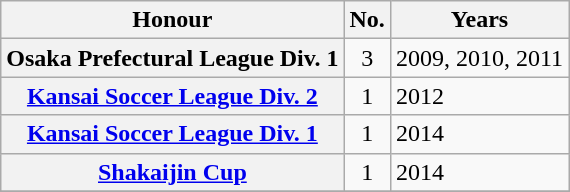<table class="wikitable plainrowheaders">
<tr>
<th scope=col>Honour</th>
<th scope=col>No.</th>
<th scope=col>Years</th>
</tr>
<tr>
<th scope=row>Osaka Prefectural League Div. 1</th>
<td align="center">3</td>
<td>2009, 2010, 2011</td>
</tr>
<tr>
<th scope=row><a href='#'>Kansai Soccer League Div. 2</a></th>
<td align="center">1</td>
<td>2012</td>
</tr>
<tr>
<th scope=row><a href='#'>Kansai Soccer League Div. 1</a></th>
<td align="center">1</td>
<td>2014</td>
</tr>
<tr>
<th scope=row><a href='#'>Shakaijin Cup</a></th>
<td align="center">1</td>
<td>2014</td>
</tr>
<tr>
</tr>
</table>
